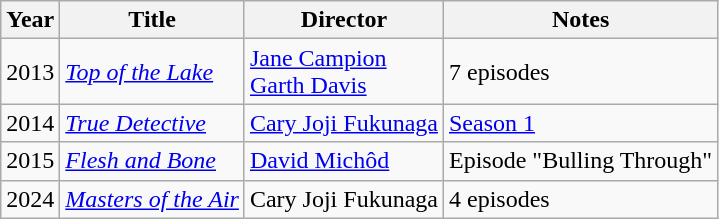<table class="wikitable">
<tr>
<th>Year</th>
<th>Title</th>
<th>Director</th>
<th>Notes</th>
</tr>
<tr>
<td>2013</td>
<td><em><a href='#'>Top of the Lake</a></em></td>
<td><a href='#'>Jane Campion</a><br><a href='#'>Garth Davis</a></td>
<td>7 episodes</td>
</tr>
<tr>
<td>2014</td>
<td><em><a href='#'>True Detective</a></em></td>
<td><a href='#'>Cary Joji Fukunaga</a></td>
<td><a href='#'>Season 1</a></td>
</tr>
<tr>
<td>2015</td>
<td><em><a href='#'>Flesh and Bone</a></em></td>
<td><a href='#'>David Michôd</a></td>
<td>Episode "Bulling Through"</td>
</tr>
<tr>
<td>2024</td>
<td><em><a href='#'>Masters of the Air</a></em></td>
<td>Cary Joji Fukunaga</td>
<td>4 episodes</td>
</tr>
</table>
